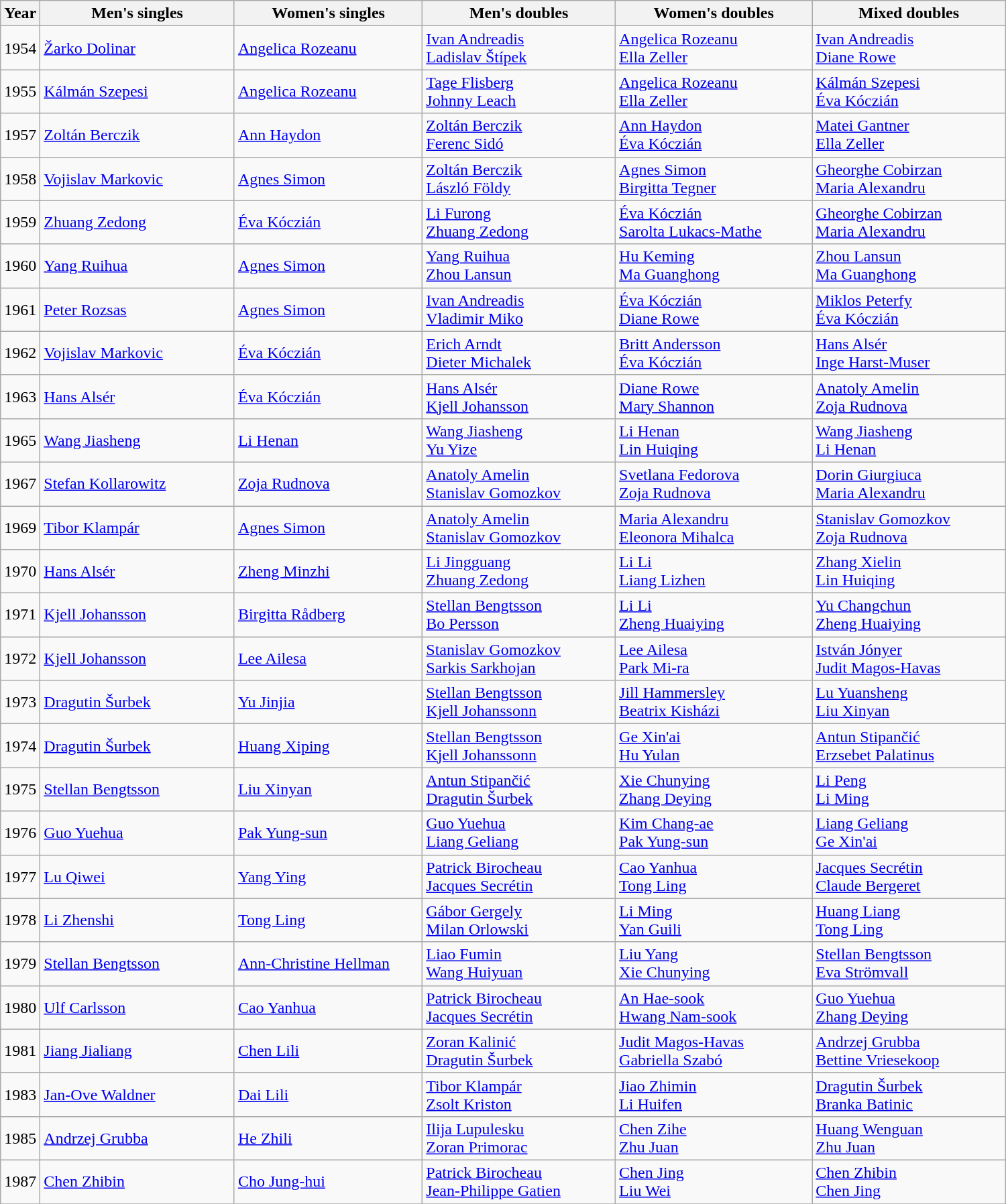<table class="wikitable" style="text-align: left; width: 1000px;">
<tr>
<th width="20">Year</th>
<th width="280">Men's singles</th>
<th width="280">Women's singles</th>
<th width="280">Men's doubles</th>
<th width="280">Women's doubles</th>
<th width="280">Mixed doubles</th>
</tr>
<tr>
<td>1954</td>
<td> <a href='#'>Žarko Dolinar</a></td>
<td> <a href='#'>Angelica Rozeanu</a></td>
<td> <a href='#'>Ivan Andreadis</a><br> <a href='#'>Ladislav Štípek</a></td>
<td> <a href='#'>Angelica Rozeanu</a><br> <a href='#'>Ella Zeller</a></td>
<td> <a href='#'>Ivan Andreadis</a><br> <a href='#'>Diane Rowe</a></td>
</tr>
<tr>
<td>1955</td>
<td> <a href='#'>Kálmán Szepesi</a></td>
<td> <a href='#'>Angelica Rozeanu</a></td>
<td> <a href='#'>Tage Flisberg</a><br> <a href='#'>Johnny Leach</a></td>
<td> <a href='#'>Angelica Rozeanu</a><br> <a href='#'>Ella Zeller</a></td>
<td> <a href='#'>Kálmán Szepesi</a><br> <a href='#'>Éva Kóczián</a></td>
</tr>
<tr>
<td>1957</td>
<td> <a href='#'>Zoltán Berczik</a></td>
<td> <a href='#'>Ann Haydon</a></td>
<td> <a href='#'>Zoltán Berczik</a><br> <a href='#'>Ferenc Sidó</a></td>
<td> <a href='#'>Ann Haydon</a><br> <a href='#'>Éva Kóczián</a></td>
<td> <a href='#'>Matei Gantner</a><br> <a href='#'>Ella Zeller</a></td>
</tr>
<tr>
<td>1958</td>
<td> <a href='#'>Vojislav Markovic</a></td>
<td> <a href='#'>Agnes Simon</a></td>
<td> <a href='#'>Zoltán Berczik</a><br> <a href='#'>László Földy</a></td>
<td> <a href='#'>Agnes Simon</a><br> <a href='#'>Birgitta Tegner</a></td>
<td> <a href='#'>Gheorghe Cobirzan</a><br> <a href='#'>Maria Alexandru</a></td>
</tr>
<tr>
<td>1959</td>
<td> <a href='#'>Zhuang Zedong</a></td>
<td> <a href='#'>Éva Kóczián</a></td>
<td> <a href='#'>Li Furong</a><br> <a href='#'>Zhuang Zedong</a></td>
<td> <a href='#'>Éva Kóczián</a><br> <a href='#'>Sarolta Lukacs-Mathe</a></td>
<td> <a href='#'>Gheorghe Cobirzan</a><br> <a href='#'>Maria Alexandru</a></td>
</tr>
<tr>
<td>1960</td>
<td> <a href='#'>Yang Ruihua</a></td>
<td> <a href='#'>Agnes Simon</a></td>
<td> <a href='#'>Yang Ruihua</a><br> <a href='#'>Zhou Lansun</a></td>
<td> <a href='#'>Hu Keming</a><br> <a href='#'>Ma Guanghong</a></td>
<td> <a href='#'>Zhou Lansun</a><br> <a href='#'>Ma Guanghong</a></td>
</tr>
<tr>
<td>1961</td>
<td> <a href='#'>Peter Rozsas</a></td>
<td> <a href='#'>Agnes Simon</a></td>
<td> <a href='#'>Ivan Andreadis</a><br> <a href='#'>Vladimir Miko</a></td>
<td> <a href='#'>Éva Kóczián</a><br> <a href='#'>Diane Rowe</a></td>
<td> <a href='#'>Miklos Peterfy</a><br> <a href='#'>Éva Kóczián</a></td>
</tr>
<tr>
<td>1962</td>
<td> <a href='#'>Vojislav Markovic</a></td>
<td> <a href='#'>Éva Kóczián</a></td>
<td> <a href='#'>Erich Arndt</a><br> <a href='#'>Dieter Michalek</a></td>
<td> <a href='#'>Britt Andersson</a><br> <a href='#'>Éva Kóczián</a></td>
<td> <a href='#'>Hans Alsér</a><br> <a href='#'>Inge Harst-Muser</a></td>
</tr>
<tr>
<td>1963</td>
<td> <a href='#'>Hans Alsér</a></td>
<td> <a href='#'>Éva Kóczián</a></td>
<td> <a href='#'>Hans Alsér</a><br> <a href='#'>Kjell Johansson</a></td>
<td> <a href='#'>Diane Rowe</a><br> <a href='#'>Mary Shannon</a></td>
<td> <a href='#'>Anatoly Amelin</a><br> <a href='#'>Zoja Rudnova</a></td>
</tr>
<tr>
<td>1965</td>
<td> <a href='#'>Wang Jiasheng</a></td>
<td> <a href='#'>Li Henan</a></td>
<td> <a href='#'>Wang Jiasheng</a><br> <a href='#'>Yu Yize</a></td>
<td> <a href='#'>Li Henan</a><br> <a href='#'>Lin Huiqing</a></td>
<td> <a href='#'>Wang Jiasheng</a><br> <a href='#'>Li Henan</a></td>
</tr>
<tr>
<td>1967</td>
<td> <a href='#'>Stefan Kollarowitz</a></td>
<td> <a href='#'>Zoja Rudnova</a></td>
<td> <a href='#'>Anatoly Amelin</a><br> <a href='#'>Stanislav Gomozkov</a></td>
<td> <a href='#'>Svetlana Fedorova</a><br> <a href='#'>Zoja Rudnova</a></td>
<td> <a href='#'>Dorin Giurgiuca</a><br> <a href='#'>Maria Alexandru</a></td>
</tr>
<tr>
<td>1969</td>
<td> <a href='#'>Tibor Klampár</a></td>
<td> <a href='#'>Agnes Simon</a></td>
<td> <a href='#'>Anatoly Amelin</a><br> <a href='#'>Stanislav Gomozkov</a></td>
<td> <a href='#'>Maria Alexandru</a><br> <a href='#'>Eleonora Mihalca</a></td>
<td> <a href='#'>Stanislav Gomozkov</a><br> <a href='#'>Zoja Rudnova</a></td>
</tr>
<tr>
<td>1970</td>
<td> <a href='#'>Hans Alsér</a></td>
<td> <a href='#'>Zheng Minzhi</a></td>
<td> <a href='#'>Li Jingguang</a><br> <a href='#'>Zhuang Zedong</a></td>
<td> <a href='#'>Li Li</a><br> <a href='#'>Liang Lizhen</a></td>
<td> <a href='#'>Zhang Xielin</a><br> <a href='#'>Lin Huiqing</a></td>
</tr>
<tr>
<td>1971</td>
<td> <a href='#'>Kjell Johansson</a></td>
<td> <a href='#'>Birgitta Rådberg</a></td>
<td> <a href='#'>Stellan Bengtsson</a><br> <a href='#'>Bo Persson</a></td>
<td> <a href='#'>Li Li</a><br> <a href='#'>Zheng Huaiying</a></td>
<td> <a href='#'>Yu Changchun</a><br> <a href='#'>Zheng Huaiying</a></td>
</tr>
<tr>
<td>1972</td>
<td> <a href='#'>Kjell Johansson</a></td>
<td> <a href='#'>Lee Ailesa</a></td>
<td> <a href='#'>Stanislav Gomozkov</a><br> <a href='#'>Sarkis Sarkhojan</a></td>
<td> <a href='#'>Lee Ailesa</a><br> <a href='#'>Park Mi-ra</a></td>
<td> <a href='#'>István Jónyer</a><br> <a href='#'>Judit Magos-Havas</a></td>
</tr>
<tr>
<td>1973</td>
<td> <a href='#'>Dragutin Šurbek</a></td>
<td> <a href='#'>Yu Jinjia</a></td>
<td> <a href='#'>Stellan Bengtsson</a><br> <a href='#'>Kjell Johanssonn</a></td>
<td> <a href='#'>Jill Hammersley</a><br> <a href='#'>Beatrix Kisházi</a></td>
<td> <a href='#'>Lu Yuansheng</a><br> <a href='#'>Liu Xinyan</a></td>
</tr>
<tr>
<td>1974</td>
<td> <a href='#'>Dragutin Šurbek</a></td>
<td> <a href='#'>Huang Xiping</a></td>
<td> <a href='#'>Stellan Bengtsson</a><br> <a href='#'>Kjell Johanssonn</a></td>
<td> <a href='#'>Ge Xin'ai</a><br> <a href='#'>Hu Yulan</a></td>
<td> <a href='#'>Antun Stipančić</a><br> <a href='#'>Erzsebet Palatinus</a></td>
</tr>
<tr>
<td>1975</td>
<td> <a href='#'>Stellan Bengtsson</a></td>
<td> <a href='#'>Liu Xinyan</a></td>
<td> <a href='#'>Antun Stipančić</a><br> <a href='#'>Dragutin Šurbek</a></td>
<td> <a href='#'>Xie Chunying</a><br> <a href='#'>Zhang Deying</a></td>
<td> <a href='#'>Li Peng</a><br> <a href='#'>Li Ming</a></td>
</tr>
<tr>
<td>1976</td>
<td> <a href='#'>Guo Yuehua</a></td>
<td> <a href='#'>Pak Yung-sun</a></td>
<td> <a href='#'>Guo Yuehua</a><br> <a href='#'>Liang Geliang</a></td>
<td> <a href='#'>Kim Chang-ae</a><br> <a href='#'>Pak Yung-sun</a></td>
<td> <a href='#'>Liang Geliang</a><br> <a href='#'>Ge Xin'ai</a></td>
</tr>
<tr>
<td>1977</td>
<td> <a href='#'>Lu Qiwei</a></td>
<td> <a href='#'>Yang Ying</a></td>
<td> <a href='#'>Patrick Birocheau</a><br> <a href='#'>Jacques Secrétin</a></td>
<td> <a href='#'>Cao Yanhua</a><br> <a href='#'>Tong Ling</a></td>
<td> <a href='#'>Jacques Secrétin</a><br> <a href='#'>Claude Bergeret</a></td>
</tr>
<tr>
<td>1978</td>
<td> <a href='#'>Li Zhenshi</a></td>
<td> <a href='#'>Tong Ling</a></td>
<td> <a href='#'>Gábor Gergely</a><br> <a href='#'>Milan Orlowski</a></td>
<td> <a href='#'>Li Ming</a><br> <a href='#'>Yan Guili</a></td>
<td> <a href='#'>Huang Liang</a><br> <a href='#'>Tong Ling</a></td>
</tr>
<tr>
<td>1979</td>
<td> <a href='#'>Stellan Bengtsson</a></td>
<td> <a href='#'>Ann-Christine Hellman</a></td>
<td> <a href='#'>Liao Fumin</a><br> <a href='#'>Wang Huiyuan</a></td>
<td> <a href='#'>Liu Yang</a><br> <a href='#'>Xie Chunying</a></td>
<td> <a href='#'>Stellan Bengtsson</a><br> <a href='#'>Eva Strömvall</a></td>
</tr>
<tr>
<td>1980</td>
<td> <a href='#'>Ulf Carlsson</a></td>
<td> <a href='#'>Cao Yanhua</a></td>
<td> <a href='#'>Patrick Birocheau</a><br> <a href='#'>Jacques Secrétin</a></td>
<td> <a href='#'>An Hae-sook</a><br> <a href='#'>Hwang Nam-sook</a></td>
<td> <a href='#'>Guo Yuehua</a><br> <a href='#'>Zhang Deying</a></td>
</tr>
<tr>
<td>1981</td>
<td> <a href='#'>Jiang Jialiang</a></td>
<td> <a href='#'>Chen Lili</a></td>
<td> <a href='#'>Zoran Kalinić</a><br> <a href='#'>Dragutin Šurbek</a></td>
<td> <a href='#'>Judit Magos-Havas</a><br> <a href='#'>Gabriella Szabó</a></td>
<td> <a href='#'>Andrzej Grubba</a><br> <a href='#'>Bettine Vriesekoop</a></td>
</tr>
<tr>
<td>1983</td>
<td> <a href='#'>Jan-Ove Waldner</a></td>
<td> <a href='#'>Dai Lili</a></td>
<td> <a href='#'>Tibor Klampár</a><br> <a href='#'>Zsolt Kriston</a></td>
<td> <a href='#'>Jiao Zhimin</a><br> <a href='#'>Li Huifen</a></td>
<td> <a href='#'>Dragutin Šurbek</a><br> <a href='#'>Branka Batinic</a></td>
</tr>
<tr>
<td>1985</td>
<td> <a href='#'>Andrzej Grubba</a></td>
<td> <a href='#'>He Zhili</a></td>
<td> <a href='#'>Ilija Lupulesku</a><br> <a href='#'>Zoran Primorac</a></td>
<td> <a href='#'>Chen Zihe</a><br> <a href='#'>Zhu Juan</a></td>
<td> <a href='#'>Huang Wenguan</a><br> <a href='#'>Zhu Juan</a></td>
</tr>
<tr>
<td>1987</td>
<td> <a href='#'>Chen Zhibin</a></td>
<td> <a href='#'>Cho Jung-hui</a></td>
<td> <a href='#'>Patrick Birocheau</a><br> <a href='#'>Jean-Philippe Gatien</a></td>
<td> <a href='#'>Chen Jing</a><br> <a href='#'>Liu Wei</a></td>
<td> <a href='#'>Chen Zhibin</a><br> <a href='#'>Chen Jing</a></td>
</tr>
<tr>
</tr>
</table>
